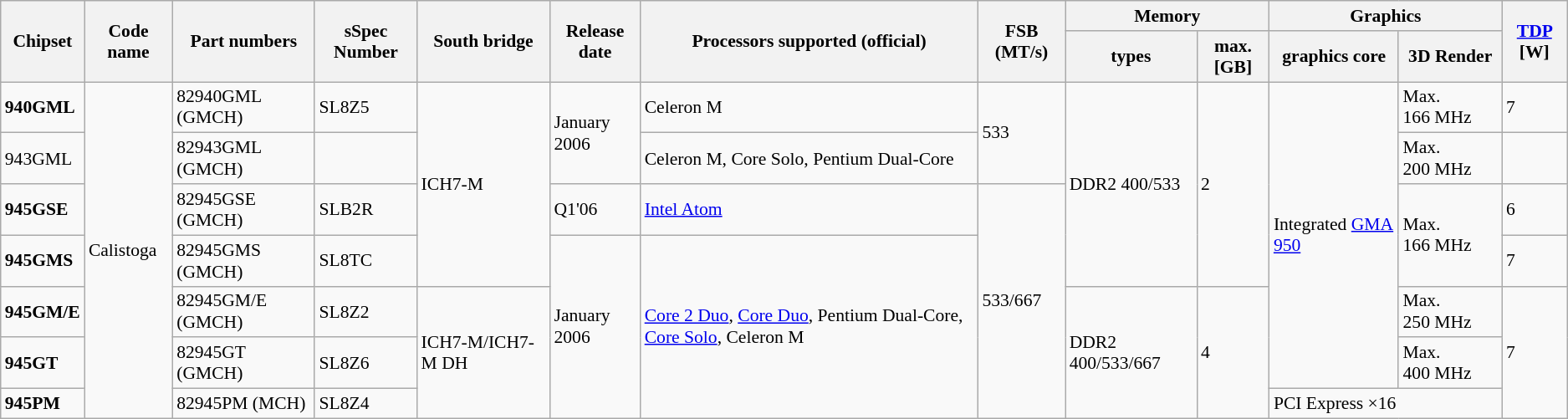<table class="wikitable" style="font-size: 90%;">
<tr>
<th rowspan="2">Chipset</th>
<th rowspan="2">Code name</th>
<th rowspan="2">Part numbers</th>
<th rowspan="2">sSpec Number</th>
<th rowspan="2">South bridge</th>
<th rowspan="2">Release date</th>
<th rowspan="2">Processors supported (official)</th>
<th rowspan="2">FSB (MT/s)</th>
<th colspan="2">Memory</th>
<th colspan="2">Graphics</th>
<th rowspan="2"><a href='#'>TDP</a> [W]</th>
</tr>
<tr>
<th>types</th>
<th>max. [GB]</th>
<th>graphics core</th>
<th>3D Render</th>
</tr>
<tr>
<td><strong>940GML</strong></td>
<td rowspan="7">Calistoga</td>
<td>82940GML (GMCH)</td>
<td>SL8Z5</td>
<td rowspan="4">ICH7-M</td>
<td rowspan="2">January 2006</td>
<td>Celeron M</td>
<td rowspan="2">533</td>
<td rowspan="4">DDR2 400/533</td>
<td rowspan="4">2</td>
<td rowspan="6">Integrated <a href='#'>GMA 950</a></td>
<td>Max. 166 MHz</td>
<td>7</td>
</tr>
<tr>
<td>943GML</td>
<td>82943GML (GMCH)</td>
<td></td>
<td>Celeron M, Core Solo, Pentium Dual-Core</td>
<td>Max. 200 MHz</td>
<td></td>
</tr>
<tr>
<td><strong>945GSE</strong></td>
<td>82945GSE (GMCH)</td>
<td>SLB2R</td>
<td>Q1'06</td>
<td><a href='#'>Intel Atom</a></td>
<td rowspan="5">533/667</td>
<td rowspan="2">Max. 166 MHz</td>
<td>6</td>
</tr>
<tr>
<td><strong>945GMS</strong></td>
<td>82945GMS (GMCH)</td>
<td>SL8TC</td>
<td rowspan="4">January 2006</td>
<td rowspan="4"><a href='#'>Core 2 Duo</a>, <a href='#'>Core Duo</a>, Pentium Dual-Core, <a href='#'>Core Solo</a>, Celeron M</td>
<td>7</td>
</tr>
<tr>
<td><strong>945GM/E</strong></td>
<td>82945GM/E (GMCH)</td>
<td>SL8Z2</td>
<td rowspan="3">ICH7-M/ICH7-M DH</td>
<td rowspan="3">DDR2 400/533/667</td>
<td rowspan="3">4</td>
<td>Max. 250 MHz</td>
<td rowspan="3">7</td>
</tr>
<tr>
<td><strong>945GT</strong></td>
<td>82945GT (GMCH)</td>
<td>SL8Z6</td>
<td>Max. 400 MHz</td>
</tr>
<tr>
<td><strong>945PM</strong></td>
<td>82945PM (MCH)</td>
<td>SL8Z4</td>
<td colspan="2">PCI Express ×16</td>
</tr>
</table>
